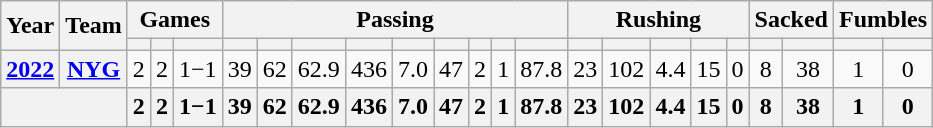<table class="wikitable" style="text-align:center;">
<tr>
<th rowspan="2">Year</th>
<th rowspan="2">Team</th>
<th colspan="3">Games</th>
<th colspan="9">Passing</th>
<th colspan="5">Rushing</th>
<th colspan="2">Sacked</th>
<th colspan="2">Fumbles</th>
</tr>
<tr>
<th></th>
<th></th>
<th></th>
<th></th>
<th></th>
<th></th>
<th></th>
<th></th>
<th></th>
<th></th>
<th></th>
<th></th>
<th></th>
<th></th>
<th></th>
<th></th>
<th></th>
<th></th>
<th></th>
<th></th>
<th></th>
</tr>
<tr>
<th><a href='#'>2022</a></th>
<th><a href='#'>NYG</a></th>
<td>2</td>
<td>2</td>
<td>1−1</td>
<td>39</td>
<td>62</td>
<td>62.9</td>
<td>436</td>
<td>7.0</td>
<td>47</td>
<td>2</td>
<td>1</td>
<td>87.8</td>
<td>23</td>
<td>102</td>
<td>4.4</td>
<td>15</td>
<td>0</td>
<td>8</td>
<td>38</td>
<td>1</td>
<td>0</td>
</tr>
<tr>
<th colspan="2"></th>
<th>2</th>
<th>2</th>
<th>1−1</th>
<th>39</th>
<th>62</th>
<th>62.9</th>
<th>436</th>
<th>7.0</th>
<th>47</th>
<th>2</th>
<th>1</th>
<th>87.8</th>
<th>23</th>
<th>102</th>
<th>4.4</th>
<th>15</th>
<th>0</th>
<th>8</th>
<th>38</th>
<th>1</th>
<th>0</th>
</tr>
</table>
